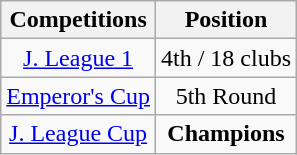<table class="wikitable" style="text-align:center;">
<tr>
<th>Competitions</th>
<th>Position</th>
</tr>
<tr>
<td><a href='#'>J. League 1</a></td>
<td>4th / 18 clubs</td>
</tr>
<tr>
<td><a href='#'>Emperor's Cup</a></td>
<td>5th Round</td>
</tr>
<tr>
<td><a href='#'>J. League Cup</a></td>
<td><strong>Champions</strong></td>
</tr>
</table>
